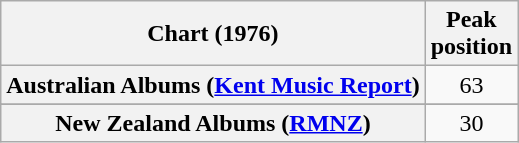<table class="wikitable sortable plainrowheaders" style="text-align:center">
<tr>
<th scope="col">Chart (1976)</th>
<th scope="col">Peak<br>position</th>
</tr>
<tr>
<th scope="row">Australian Albums (<a href='#'>Kent Music Report</a>)</th>
<td>63</td>
</tr>
<tr>
</tr>
<tr>
<th scope="row">New Zealand Albums (<a href='#'>RMNZ</a>)</th>
<td>30</td>
</tr>
</table>
